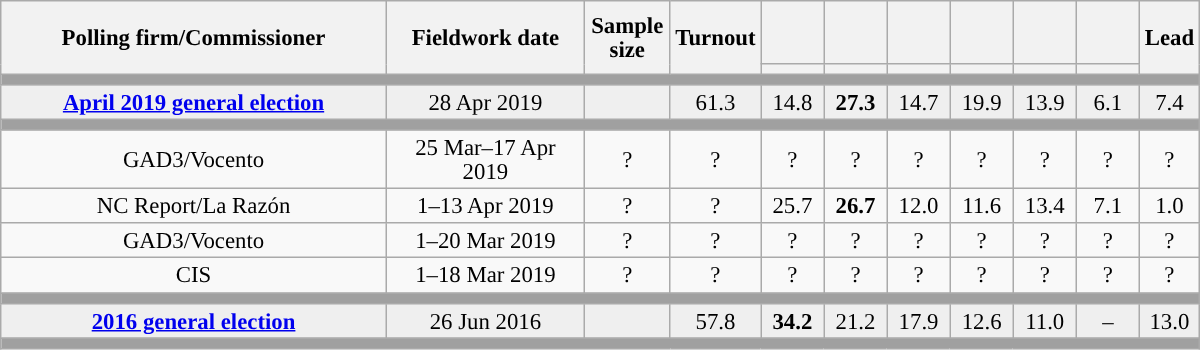<table class="wikitable collapsible collapsed" style="text-align:center; font-size:95%; line-height:16px;">
<tr style="height:42px;">
<th style="width:250px;" rowspan="2">Polling firm/Commissioner</th>
<th style="width:125px;" rowspan="2">Fieldwork date</th>
<th style="width:50px;" rowspan="2">Sample size</th>
<th style="width:45px;" rowspan="2">Turnout</th>
<th style="width:35px;"></th>
<th style="width:35px;"></th>
<th style="width:35px;"></th>
<th style="width:35px;"></th>
<th style="width:35px;"></th>
<th style="width:35px;"></th>
<th style="width:30px;" rowspan="2">Lead</th>
</tr>
<tr>
<th style="color:inherit;background:"></th>
<th style="color:inherit;background:"></th>
<th style="color:inherit;background:"></th>
<th style="color:inherit;background:"></th>
<th style="color:inherit;background:"></th>
<th style="color:inherit;background:"></th>
</tr>
<tr>
<td colspan="11" style="background:#A0A0A0"></td>
</tr>
<tr style="background:#EFEFEF;">
<td><strong><a href='#'>April 2019 general election</a></strong></td>
<td>28 Apr 2019</td>
<td></td>
<td>61.3</td>
<td>14.8<br></td>
<td><strong>27.3</strong><br></td>
<td>14.7<br></td>
<td>19.9<br></td>
<td>13.9<br></td>
<td>6.1<br></td>
<td style="background:">7.4</td>
</tr>
<tr>
<td colspan="11" style="background:#A0A0A0"></td>
</tr>
<tr>
<td>GAD3/Vocento</td>
<td>25 Mar–17 Apr 2019</td>
<td>?</td>
<td>?</td>
<td>?<br></td>
<td>?<br></td>
<td>?<br></td>
<td>?<br></td>
<td>?<br></td>
<td>?<br></td>
<td style="background:">?</td>
</tr>
<tr>
<td>NC Report/La Razón</td>
<td>1–13 Apr 2019</td>
<td>?</td>
<td>?</td>
<td>25.7<br></td>
<td><strong>26.7</strong><br></td>
<td>12.0<br></td>
<td>11.6<br></td>
<td>13.4<br></td>
<td>7.1<br></td>
<td style="background:">1.0</td>
</tr>
<tr>
<td>GAD3/Vocento</td>
<td>1–20 Mar 2019</td>
<td>?</td>
<td>?</td>
<td>?<br></td>
<td>?<br></td>
<td>?<br></td>
<td>?<br></td>
<td>?<br></td>
<td>?<br></td>
<td style="background:">?</td>
</tr>
<tr>
<td>CIS</td>
<td>1–18 Mar 2019</td>
<td>?</td>
<td>?</td>
<td>?<br></td>
<td>?<br></td>
<td>?<br></td>
<td>?<br></td>
<td>?<br></td>
<td>?<br></td>
<td style="background:">?</td>
</tr>
<tr>
<td colspan="11" style="background:#A0A0A0"></td>
</tr>
<tr style="background:#EFEFEF;">
<td><strong><a href='#'>2016 general election</a></strong></td>
<td>26 Jun 2016</td>
<td></td>
<td>57.8</td>
<td><strong>34.2</strong><br></td>
<td>21.2<br></td>
<td>17.9<br></td>
<td>12.6<br></td>
<td>11.0<br></td>
<td>–</td>
<td style="background:">13.0</td>
</tr>
<tr>
<td colspan="11" style="background:#A0A0A0"></td>
</tr>
</table>
